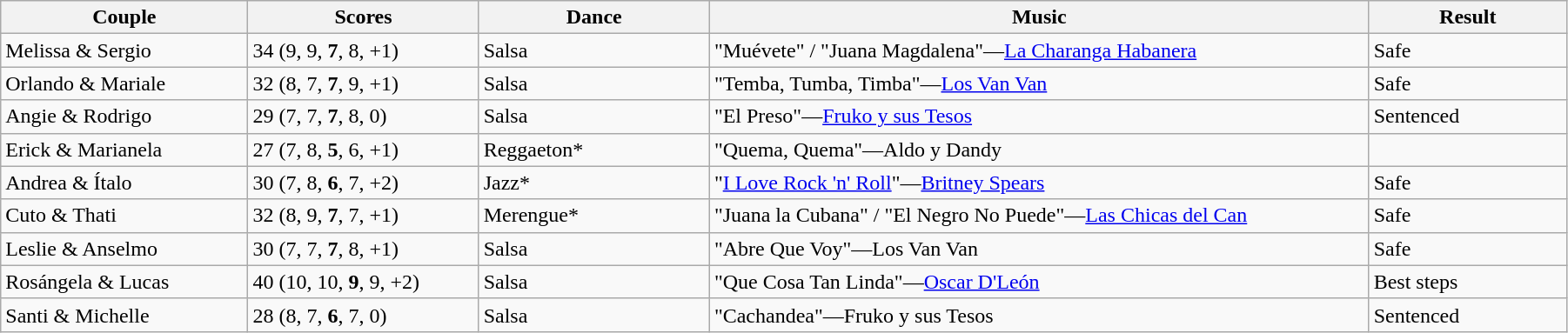<table class="wikitable sortable" style="width:95%; white-space:nowrap">
<tr>
<th style="width:15%;">Couple</th>
<th style="width:14%;">Scores</th>
<th style="width:14%;">Dance</th>
<th style="width:40%;">Music</th>
<th style="width:12%;">Result</th>
</tr>
<tr>
<td>Melissa & Sergio</td>
<td>34 (9, 9, <strong>7</strong>, 8, +1)</td>
<td>Salsa</td>
<td>"Muévete" / "Juana Magdalena"—<a href='#'>La Charanga Habanera</a></td>
<td>Safe</td>
</tr>
<tr>
<td>Orlando & Mariale</td>
<td>32 (8, 7, <strong>7</strong>, 9, +1)</td>
<td>Salsa</td>
<td>"Temba, Tumba, Timba"—<a href='#'>Los Van Van</a></td>
<td>Safe</td>
</tr>
<tr>
<td>Angie & Rodrigo</td>
<td>29 (7, 7, <strong>7</strong>, 8, 0)</td>
<td>Salsa</td>
<td>"El Preso"—<a href='#'>Fruko y sus Tesos</a></td>
<td>Sentenced</td>
</tr>
<tr>
<td>Erick & Marianela</td>
<td>27 (7, 8, <strong>5</strong>, 6, +1)</td>
<td>Reggaeton*</td>
<td>"Quema, Quema"—Aldo y Dandy</td>
<td></td>
</tr>
<tr>
<td>Andrea & Ítalo</td>
<td>30 (7, 8, <strong>6</strong>, 7, +2)</td>
<td>Jazz*</td>
<td>"<a href='#'>I Love Rock 'n' Roll</a>"—<a href='#'>Britney Spears</a></td>
<td>Safe</td>
</tr>
<tr>
<td>Cuto & Thati</td>
<td>32 (8, 9, <strong>7</strong>, 7, +1)</td>
<td>Merengue*</td>
<td>"Juana la Cubana" / "El Negro No Puede"—<a href='#'>Las Chicas del Can</a></td>
<td>Safe</td>
</tr>
<tr>
<td>Leslie & Anselmo</td>
<td>30 (7, 7, <strong>7</strong>, 8, +1)</td>
<td>Salsa</td>
<td>"Abre Que Voy"—Los Van Van</td>
<td>Safe</td>
</tr>
<tr>
<td>Rosángela & Lucas</td>
<td>40 (10, 10, <strong>9</strong>, 9, +2)</td>
<td>Salsa</td>
<td>"Que Cosa Tan Linda"—<a href='#'>Oscar D'León</a></td>
<td>Best steps</td>
</tr>
<tr>
<td>Santi & Michelle</td>
<td>28 (8, 7, <strong>6</strong>, 7, 0)</td>
<td>Salsa</td>
<td>"Cachandea"—Fruko y sus Tesos</td>
<td>Sentenced</td>
</tr>
</table>
